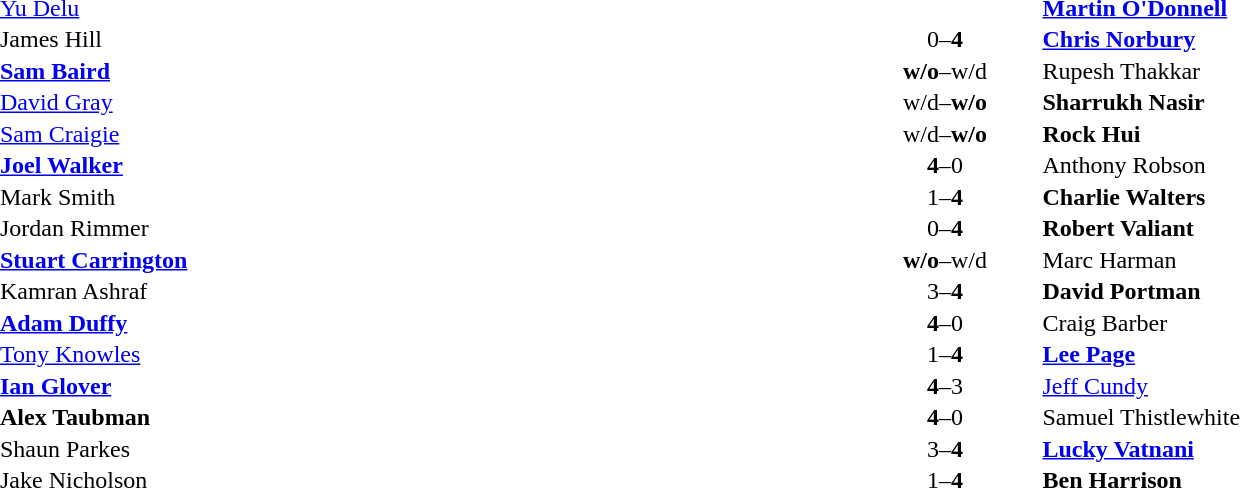<table width="100%" cellspacing="1">
<tr>
<th width=45%></th>
<th width=10%></th>
<th width=45%></th>
</tr>
<tr>
<td> <a href='#'>Yu Delu</a></td>
<td align="center"></td>
<td> <strong><a href='#'>Martin O'Donnell</a></strong></td>
</tr>
<tr>
<td> James Hill</td>
<td align="center">0–<strong>4</strong></td>
<td> <strong><a href='#'>Chris Norbury</a></strong></td>
</tr>
<tr>
<td> <strong><a href='#'>Sam Baird</a></strong></td>
<td align="center"><strong>w/o</strong>–w/d</td>
<td> Rupesh Thakkar</td>
</tr>
<tr>
<td> <a href='#'>David Gray</a></td>
<td align="center">w/d–<strong>w/o</strong></td>
<td> <strong>Sharrukh Nasir</strong></td>
</tr>
<tr>
<td> <a href='#'>Sam Craigie</a></td>
<td align="center">w/d–<strong>w/o</strong></td>
<td> <strong>Rock Hui</strong></td>
</tr>
<tr>
<td> <strong><a href='#'>Joel Walker</a></strong></td>
<td align="center"><strong>4</strong>–0</td>
<td> Anthony Robson</td>
</tr>
<tr>
<td> Mark Smith</td>
<td align="center">1–<strong>4</strong></td>
<td> <strong>Charlie Walters</strong></td>
</tr>
<tr>
<td> Jordan Rimmer</td>
<td align="center">0–<strong>4</strong></td>
<td> <strong>Robert Valiant</strong></td>
</tr>
<tr>
<td> <strong><a href='#'>Stuart Carrington</a></strong></td>
<td align="center"><strong>w/o</strong>–w/d</td>
<td> Marc Harman</td>
</tr>
<tr>
<td> Kamran Ashraf</td>
<td align="center">3–<strong>4</strong></td>
<td> <strong>David Portman</strong></td>
</tr>
<tr>
<td> <strong><a href='#'>Adam Duffy</a></strong></td>
<td align="center"><strong>4</strong>–0</td>
<td> Craig Barber</td>
</tr>
<tr>
<td> <a href='#'>Tony Knowles</a></td>
<td align="center">1–<strong>4</strong></td>
<td> <strong><a href='#'>Lee Page</a></strong></td>
</tr>
<tr>
<td> <strong><a href='#'>Ian Glover</a></strong></td>
<td align="center"><strong>4</strong>–3</td>
<td> <a href='#'>Jeff Cundy</a></td>
</tr>
<tr>
<td> <strong>Alex Taubman</strong></td>
<td align="center"><strong>4</strong>–0</td>
<td> Samuel Thistlewhite</td>
</tr>
<tr>
<td> Shaun Parkes</td>
<td align="center">3–<strong>4</strong></td>
<td> <strong><a href='#'>Lucky Vatnani</a></strong></td>
</tr>
<tr>
<td> Jake Nicholson</td>
<td align="center">1–<strong>4</strong></td>
<td> <strong>Ben Harrison</strong></td>
</tr>
</table>
